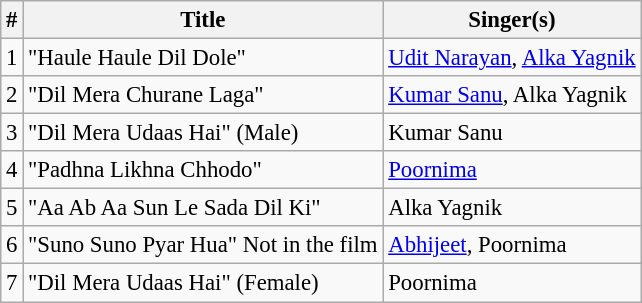<table class="wikitable" style="font-size:95%;">
<tr>
<th>#</th>
<th>Title</th>
<th>Singer(s)</th>
</tr>
<tr>
<td>1</td>
<td>"Haule Haule Dil Dole"</td>
<td><a href='#'>Udit Narayan</a>, <a href='#'>Alka Yagnik</a></td>
</tr>
<tr>
<td>2</td>
<td>"Dil Mera Churane Laga"</td>
<td><a href='#'>Kumar Sanu</a>, Alka Yagnik</td>
</tr>
<tr>
<td>3</td>
<td>"Dil Mera Udaas Hai" (Male)</td>
<td>Kumar Sanu</td>
</tr>
<tr>
<td>4</td>
<td>"Padhna Likhna Chhodo"</td>
<td><a href='#'>Poornima</a></td>
</tr>
<tr>
<td>5</td>
<td>"Aa Ab Aa Sun Le Sada Dil Ki"</td>
<td>Alka Yagnik</td>
</tr>
<tr>
<td>6</td>
<td>"Suno Suno Pyar Hua" Not in the film</td>
<td><a href='#'>Abhijeet</a>, Poornima</td>
</tr>
<tr>
<td>7</td>
<td>"Dil Mera Udaas Hai" (Female)</td>
<td>Poornima</td>
</tr>
</table>
